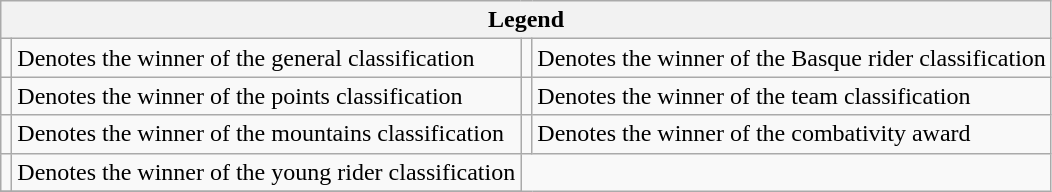<table class="wikitable">
<tr>
<th colspan="4">Legend</th>
</tr>
<tr>
<td></td>
<td>Denotes the winner of the general classification</td>
<td></td>
<td>Denotes the winner of the Basque rider classification</td>
</tr>
<tr>
<td></td>
<td>Denotes the winner of the points classification</td>
<td></td>
<td>Denotes the winner of the team classification</td>
</tr>
<tr>
<td></td>
<td>Denotes the winner of the mountains classification</td>
<td></td>
<td>Denotes the winner of the combativity award</td>
</tr>
<tr>
<td></td>
<td>Denotes the winner of the young rider classification</td>
</tr>
<tr>
</tr>
</table>
